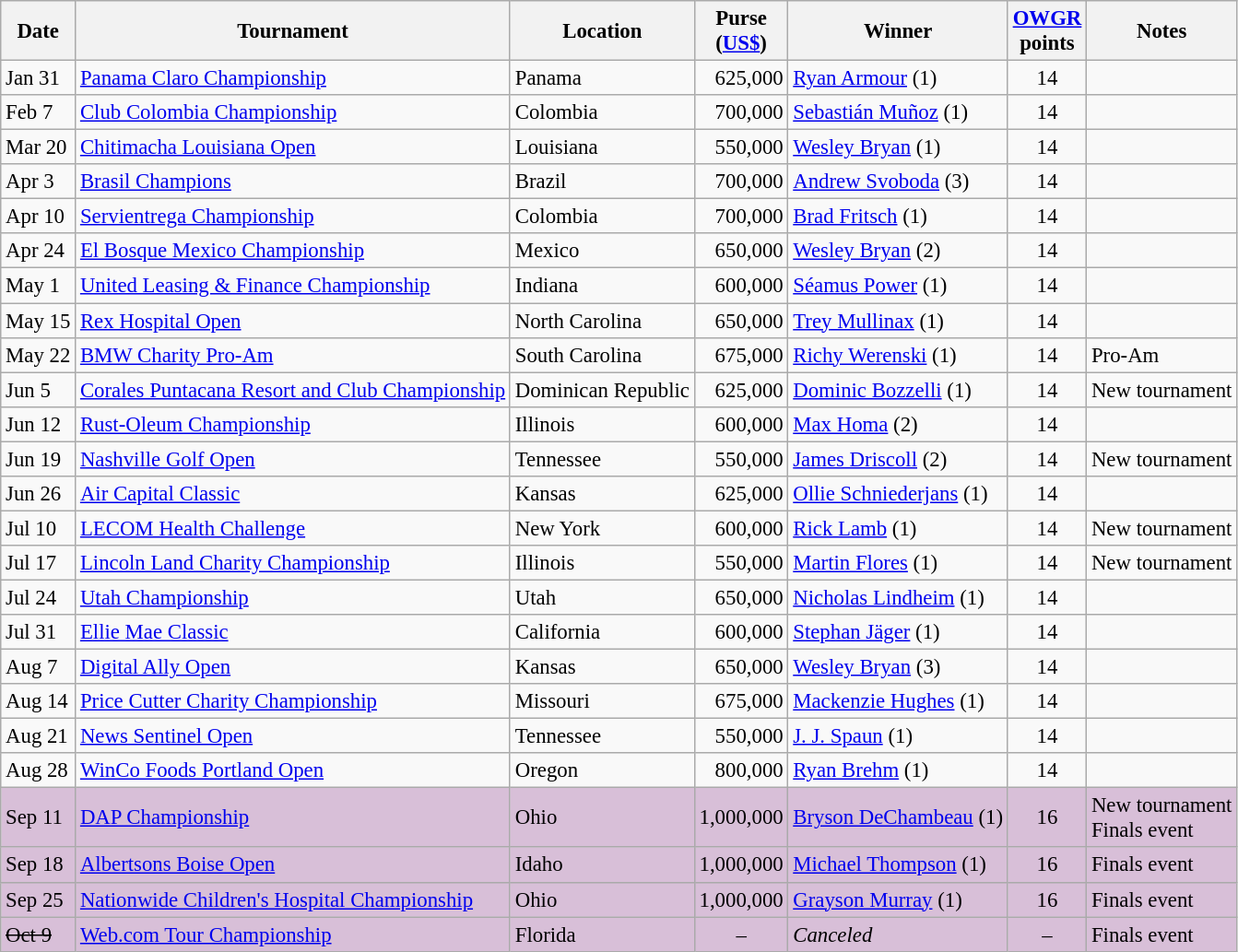<table class="wikitable" style="font-size:95%">
<tr>
<th>Date</th>
<th>Tournament</th>
<th>Location</th>
<th>Purse<br>(<a href='#'>US$</a>)</th>
<th>Winner</th>
<th><a href='#'>OWGR</a><br>points</th>
<th>Notes</th>
</tr>
<tr>
<td>Jan 31</td>
<td><a href='#'>Panama Claro Championship</a></td>
<td>Panama</td>
<td align=right>625,000</td>
<td> <a href='#'>Ryan Armour</a> (1)</td>
<td align=center>14</td>
<td></td>
</tr>
<tr>
<td>Feb 7</td>
<td><a href='#'>Club Colombia Championship</a></td>
<td>Colombia</td>
<td align=right>700,000</td>
<td> <a href='#'>Sebastián Muñoz</a> (1)</td>
<td align=center>14</td>
<td></td>
</tr>
<tr>
<td>Mar 20</td>
<td><a href='#'>Chitimacha Louisiana Open</a></td>
<td>Louisiana</td>
<td align=right>550,000</td>
<td> <a href='#'>Wesley Bryan</a> (1)</td>
<td align=center>14</td>
<td></td>
</tr>
<tr>
<td>Apr 3</td>
<td><a href='#'>Brasil Champions</a></td>
<td>Brazil</td>
<td align=right>700,000</td>
<td> <a href='#'>Andrew Svoboda</a> (3)</td>
<td align=center>14</td>
<td></td>
</tr>
<tr>
<td>Apr 10</td>
<td><a href='#'>Servientrega Championship</a></td>
<td>Colombia</td>
<td align=right>700,000</td>
<td>  <a href='#'>Brad Fritsch</a> (1)</td>
<td align=center>14</td>
<td></td>
</tr>
<tr>
<td>Apr 24</td>
<td><a href='#'>El Bosque Mexico Championship</a></td>
<td>Mexico</td>
<td align=right>650,000</td>
<td> <a href='#'>Wesley Bryan</a> (2)</td>
<td align=center>14</td>
<td></td>
</tr>
<tr>
<td>May 1</td>
<td><a href='#'>United Leasing & Finance Championship</a></td>
<td>Indiana</td>
<td align=right>600,000</td>
<td> <a href='#'>Séamus Power</a> (1)</td>
<td align=center>14</td>
<td></td>
</tr>
<tr>
<td>May 15</td>
<td><a href='#'>Rex Hospital Open</a></td>
<td>North Carolina</td>
<td align=right>650,000</td>
<td> <a href='#'>Trey Mullinax</a> (1)</td>
<td align=center>14</td>
<td></td>
</tr>
<tr>
<td>May 22</td>
<td><a href='#'>BMW Charity Pro-Am</a></td>
<td>South Carolina</td>
<td align=right>675,000</td>
<td> <a href='#'>Richy Werenski</a> (1)</td>
<td align=center>14</td>
<td>Pro-Am</td>
</tr>
<tr>
<td>Jun 5</td>
<td><a href='#'>Corales Puntacana Resort and Club Championship</a></td>
<td>Dominican Republic</td>
<td align=right>625,000</td>
<td> <a href='#'>Dominic Bozzelli</a> (1)</td>
<td align=center>14</td>
<td>New tournament</td>
</tr>
<tr>
<td>Jun 12</td>
<td><a href='#'>Rust-Oleum Championship</a></td>
<td>Illinois</td>
<td align=right>600,000</td>
<td> <a href='#'>Max Homa</a> (2)</td>
<td align=center>14</td>
<td></td>
</tr>
<tr>
<td>Jun 19</td>
<td><a href='#'>Nashville Golf Open</a></td>
<td>Tennessee</td>
<td align=right>550,000</td>
<td> <a href='#'>James Driscoll</a> (2)</td>
<td align=center>14</td>
<td>New tournament</td>
</tr>
<tr>
<td>Jun 26</td>
<td><a href='#'>Air Capital Classic</a></td>
<td>Kansas</td>
<td align=right>625,000</td>
<td> <a href='#'>Ollie Schniederjans</a> (1)</td>
<td align=center>14</td>
<td></td>
</tr>
<tr>
<td>Jul 10</td>
<td><a href='#'>LECOM Health Challenge</a></td>
<td>New York</td>
<td align=right>600,000</td>
<td> <a href='#'>Rick Lamb</a> (1)</td>
<td align=center>14</td>
<td>New tournament</td>
</tr>
<tr>
<td>Jul 17</td>
<td><a href='#'>Lincoln Land Charity Championship</a></td>
<td>Illinois</td>
<td align=right>550,000</td>
<td> <a href='#'>Martin Flores</a> (1)</td>
<td align=center>14</td>
<td>New tournament</td>
</tr>
<tr>
<td>Jul 24</td>
<td><a href='#'>Utah Championship</a></td>
<td>Utah</td>
<td align=right>650,000</td>
<td> <a href='#'>Nicholas Lindheim</a> (1)</td>
<td align=center>14</td>
<td></td>
</tr>
<tr>
<td>Jul 31</td>
<td><a href='#'>Ellie Mae Classic</a></td>
<td>California</td>
<td align=right>600,000</td>
<td> <a href='#'>Stephan Jäger</a> (1)</td>
<td align=center>14</td>
<td></td>
</tr>
<tr>
<td>Aug 7</td>
<td><a href='#'>Digital Ally Open</a></td>
<td>Kansas</td>
<td align=right>650,000</td>
<td> <a href='#'>Wesley Bryan</a> (3)</td>
<td align=center>14</td>
<td></td>
</tr>
<tr>
<td>Aug 14</td>
<td><a href='#'>Price Cutter Charity Championship</a></td>
<td>Missouri</td>
<td align=right>675,000</td>
<td> <a href='#'>Mackenzie Hughes</a> (1)</td>
<td align=center>14</td>
<td></td>
</tr>
<tr>
<td>Aug 21</td>
<td><a href='#'>News Sentinel Open</a></td>
<td>Tennessee</td>
<td align=right>550,000</td>
<td> <a href='#'>J. J. Spaun</a> (1)</td>
<td align=center>14</td>
<td></td>
</tr>
<tr>
<td>Aug 28</td>
<td><a href='#'>WinCo Foods Portland Open</a></td>
<td>Oregon</td>
<td align=right>800,000</td>
<td> <a href='#'>Ryan Brehm</a> (1)</td>
<td align=center>14</td>
<td></td>
</tr>
<tr style="background:thistle;">
<td>Sep 11</td>
<td><a href='#'>DAP Championship</a></td>
<td>Ohio</td>
<td align=right>1,000,000</td>
<td> <a href='#'>Bryson DeChambeau</a> (1)</td>
<td align=center>16</td>
<td>New tournament<br>Finals event</td>
</tr>
<tr style="background:thistle;">
<td>Sep 18</td>
<td><a href='#'>Albertsons Boise Open</a></td>
<td>Idaho</td>
<td align=right>1,000,000</td>
<td> <a href='#'>Michael Thompson</a> (1)</td>
<td align=center>16</td>
<td>Finals event</td>
</tr>
<tr style="background:thistle;">
<td>Sep 25</td>
<td><a href='#'>Nationwide Children's Hospital Championship</a></td>
<td>Ohio</td>
<td align=right>1,000,000</td>
<td> <a href='#'>Grayson Murray</a> (1)</td>
<td align=center>16</td>
<td>Finals event</td>
</tr>
<tr style="background:thistle;">
<td><s>Oct 9</s></td>
<td><a href='#'>Web.com Tour Championship</a></td>
<td>Florida</td>
<td align=center>–</td>
<td><em>Canceled</em></td>
<td align=center>–</td>
<td>Finals event</td>
</tr>
</table>
